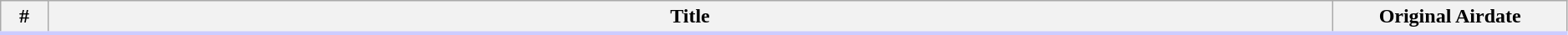<table class="wikitable" width="99%">
<tr style="border-bottom:3px solid #CCF">
<th width="3%">#</th>
<th>Title</th>
<th width="15%">Original Airdate<br>


































</th>
</tr>
</table>
